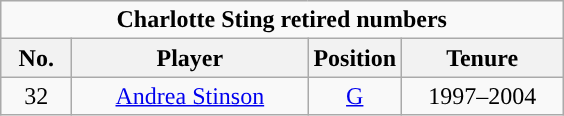<table class="wikitable" style="text-align:center">
<tr>
<td colspan="4"><strong>Charlotte Sting retired numbers</strong></td>
</tr>
<tr>
<th style="width:40px; ">No.</th>
<th style="width:150px; ">Player</th>
<th style="width:40px; ">Position</th>
<th style="width:100px; ">Tenure</th>
</tr>
<tr>
<td>32</td>
<td><a href='#'>Andrea Stinson</a></td>
<td><a href='#'>G</a></td>
<td>1997–2004</td>
</tr>
</table>
